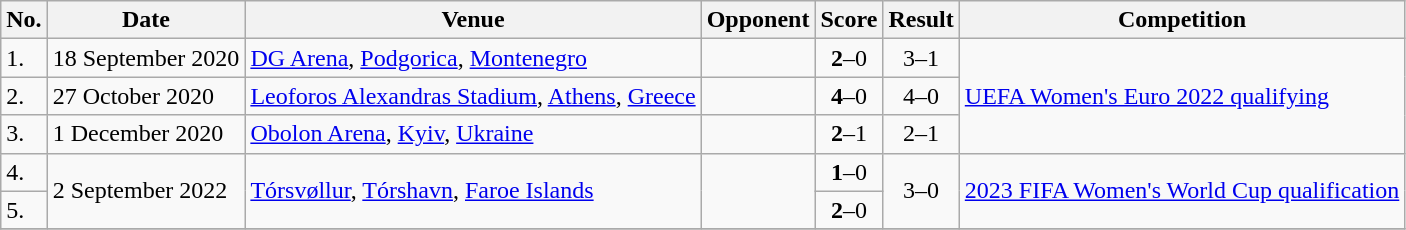<table class="wikitable">
<tr>
<th>No.</th>
<th>Date</th>
<th>Venue</th>
<th>Opponent</th>
<th>Score</th>
<th>Result</th>
<th>Competition</th>
</tr>
<tr>
<td>1.</td>
<td>18 September 2020</td>
<td><a href='#'>DG Arena</a>, <a href='#'>Podgorica</a>, <a href='#'>Montenegro</a></td>
<td></td>
<td align=center><strong>2</strong>–0</td>
<td align=center>3–1</td>
<td rowspan=3><a href='#'>UEFA Women's Euro 2022 qualifying</a></td>
</tr>
<tr>
<td>2.</td>
<td>27 October 2020</td>
<td><a href='#'>Leoforos Alexandras Stadium</a>, <a href='#'>Athens</a>, <a href='#'>Greece</a></td>
<td></td>
<td align=center><strong>4</strong>–0</td>
<td align=center>4–0</td>
</tr>
<tr>
<td>3.</td>
<td>1 December 2020</td>
<td><a href='#'>Obolon Arena</a>, <a href='#'>Kyiv</a>, <a href='#'>Ukraine</a></td>
<td></td>
<td align=center><strong>2</strong>–1</td>
<td align=center>2–1</td>
</tr>
<tr>
<td>4.</td>
<td rowspan=2>2 September 2022</td>
<td rowspan=2><a href='#'>Tórsvøllur</a>, <a href='#'>Tórshavn</a>, <a href='#'>Faroe Islands</a></td>
<td rowspan=2></td>
<td align=center><strong>1</strong>–0</td>
<td rowspan=2 align=center>3–0</td>
<td rowspan=2><a href='#'>2023 FIFA Women's World Cup qualification</a></td>
</tr>
<tr>
<td>5.</td>
<td align=center><strong>2</strong>–0</td>
</tr>
<tr>
</tr>
</table>
